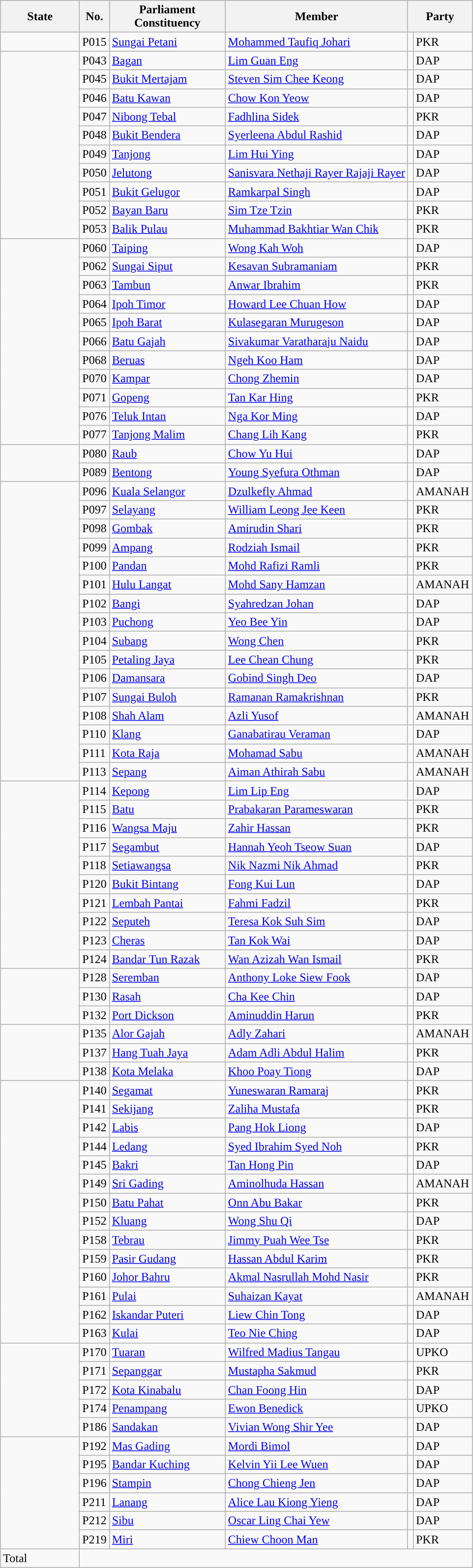<table class ="wikitable sortable">
<tr>
<th style="width:100px;">State</th>
<th style="width:30px;">No.</th>
<th style="width:150px;">Parliament Constituency</th>
<th style="width:240px;">Member</th>
<th style="width:80px;" colspan=2>Party</th>
</tr>
<tr>
<td></td>
<td>P015</td>
<td><a href='#'>Sungai Petani</a></td>
<td><a href='#'>Mohammed Taufiq Johari</a></td>
<td></td>
<td>PKR</td>
</tr>
<tr>
<td rowspan="10"></td>
<td>P043</td>
<td><a href='#'>Bagan</a></td>
<td><a href='#'>Lim Guan Eng</a></td>
<td></td>
<td>DAP</td>
</tr>
<tr>
<td>P045</td>
<td><a href='#'>Bukit Mertajam</a></td>
<td><a href='#'>Steven Sim Chee Keong</a></td>
<td></td>
<td>DAP</td>
</tr>
<tr>
<td>P046</td>
<td><a href='#'>Batu Kawan</a></td>
<td><a href='#'>Chow Kon Yeow</a></td>
<td></td>
<td>DAP</td>
</tr>
<tr>
<td>P047</td>
<td><a href='#'>Nibong Tebal</a></td>
<td><a href='#'>Fadhlina Sidek</a></td>
<td></td>
<td>PKR</td>
</tr>
<tr>
<td>P048</td>
<td><a href='#'>Bukit Bendera</a></td>
<td><a href='#'>Syerleena Abdul Rashid</a></td>
<td></td>
<td>DAP</td>
</tr>
<tr>
<td>P049</td>
<td><a href='#'>Tanjong</a></td>
<td><a href='#'>Lim Hui Ying</a></td>
<td></td>
<td>DAP</td>
</tr>
<tr>
<td>P050</td>
<td><a href='#'>Jelutong</a></td>
<td><a href='#'>Sanisvara Nethaji Rayer Rajaji Rayer</a></td>
<td></td>
<td>DAP</td>
</tr>
<tr>
<td>P051</td>
<td><a href='#'>Bukit Gelugor</a></td>
<td><a href='#'>Ramkarpal Singh</a></td>
<td></td>
<td>DAP</td>
</tr>
<tr>
<td>P052</td>
<td><a href='#'>Bayan Baru</a></td>
<td><a href='#'>Sim Tze Tzin</a></td>
<td></td>
<td>PKR</td>
</tr>
<tr>
<td>P053</td>
<td><a href='#'>Balik Pulau</a></td>
<td><a href='#'>Muhammad Bakhtiar Wan Chik</a></td>
<td></td>
<td>PKR</td>
</tr>
<tr>
<td rowspan="11"></td>
<td>P060</td>
<td><a href='#'>Taiping</a></td>
<td><a href='#'>Wong Kah Woh</a></td>
<td></td>
<td>DAP</td>
</tr>
<tr>
<td>P062</td>
<td><a href='#'>Sungai Siput</a></td>
<td><a href='#'>Kesavan Subramaniam</a></td>
<td></td>
<td>PKR</td>
</tr>
<tr>
<td>P063</td>
<td><a href='#'>Tambun</a></td>
<td><a href='#'>Anwar Ibrahim</a></td>
<td></td>
<td>PKR</td>
</tr>
<tr>
<td>P064</td>
<td><a href='#'>Ipoh Timor</a></td>
<td><a href='#'>Howard Lee Chuan How</a></td>
<td></td>
<td>DAP</td>
</tr>
<tr>
<td>P065</td>
<td><a href='#'>Ipoh Barat</a></td>
<td><a href='#'>Kulasegaran Murugeson</a></td>
<td></td>
<td>DAP</td>
</tr>
<tr>
<td>P066</td>
<td><a href='#'>Batu Gajah</a></td>
<td><a href='#'>Sivakumar Varatharaju Naidu</a></td>
<td></td>
<td>DAP</td>
</tr>
<tr>
<td>P068</td>
<td><a href='#'>Beruas</a></td>
<td><a href='#'>Ngeh Koo Ham</a></td>
<td></td>
<td>DAP</td>
</tr>
<tr>
<td>P070</td>
<td><a href='#'>Kampar</a></td>
<td><a href='#'>Chong Zhemin</a></td>
<td></td>
<td>DAP</td>
</tr>
<tr>
<td>P071</td>
<td><a href='#'>Gopeng</a></td>
<td><a href='#'>Tan Kar Hing</a></td>
<td></td>
<td>PKR</td>
</tr>
<tr>
<td>P076</td>
<td><a href='#'>Teluk Intan</a></td>
<td><a href='#'>Nga Kor Ming</a></td>
<td></td>
<td>DAP</td>
</tr>
<tr>
<td>P077</td>
<td><a href='#'>Tanjong Malim</a></td>
<td><a href='#'>Chang Lih Kang</a></td>
<td></td>
<td>PKR</td>
</tr>
<tr>
<td rowspan="2"></td>
<td>P080</td>
<td><a href='#'>Raub</a></td>
<td><a href='#'>Chow Yu Hui</a></td>
<td></td>
<td>DAP</td>
</tr>
<tr>
<td>P089</td>
<td><a href='#'>Bentong</a></td>
<td><a href='#'>Young Syefura Othman</a></td>
<td></td>
<td>DAP</td>
</tr>
<tr>
<td rowspan="16"></td>
<td>P096</td>
<td><a href='#'>Kuala Selangor</a></td>
<td><a href='#'>Dzulkefly Ahmad</a></td>
<td></td>
<td>AMANAH</td>
</tr>
<tr>
<td>P097</td>
<td><a href='#'>Selayang</a></td>
<td><a href='#'>William Leong Jee Keen</a></td>
<td></td>
<td>PKR</td>
</tr>
<tr>
<td>P098</td>
<td><a href='#'>Gombak</a></td>
<td><a href='#'>Amirudin Shari</a></td>
<td></td>
<td>PKR</td>
</tr>
<tr>
<td>P099</td>
<td><a href='#'>Ampang</a></td>
<td><a href='#'>Rodziah Ismail</a></td>
<td></td>
<td>PKR</td>
</tr>
<tr>
<td>P100</td>
<td><a href='#'>Pandan</a></td>
<td><a href='#'>Mohd Rafizi Ramli</a></td>
<td></td>
<td>PKR</td>
</tr>
<tr>
<td>P101</td>
<td><a href='#'>Hulu Langat</a></td>
<td><a href='#'>Mohd Sany Hamzan</a></td>
<td></td>
<td>AMANAH</td>
</tr>
<tr>
<td>P102</td>
<td><a href='#'>Bangi</a></td>
<td><a href='#'>Syahredzan Johan</a></td>
<td></td>
<td>DAP</td>
</tr>
<tr>
<td>P103</td>
<td><a href='#'>Puchong</a></td>
<td><a href='#'>Yeo Bee Yin</a></td>
<td></td>
<td>DAP</td>
</tr>
<tr>
<td>P104</td>
<td><a href='#'>Subang</a></td>
<td><a href='#'>Wong Chen</a></td>
<td></td>
<td>PKR</td>
</tr>
<tr>
<td>P105</td>
<td><a href='#'>Petaling Jaya</a></td>
<td><a href='#'>Lee Chean Chung</a></td>
<td></td>
<td>PKR</td>
</tr>
<tr>
<td>P106</td>
<td><a href='#'>Damansara</a></td>
<td><a href='#'>Gobind Singh Deo</a></td>
<td></td>
<td>DAP</td>
</tr>
<tr>
<td>P107</td>
<td><a href='#'>Sungai Buloh</a></td>
<td><a href='#'>Ramanan Ramakrishnan</a></td>
<td></td>
<td>PKR</td>
</tr>
<tr>
<td>P108</td>
<td><a href='#'>Shah Alam</a></td>
<td><a href='#'>Azli Yusof</a></td>
<td></td>
<td>AMANAH</td>
</tr>
<tr>
<td>P110</td>
<td><a href='#'>Klang</a></td>
<td><a href='#'>Ganabatirau Veraman</a></td>
<td></td>
<td>DAP</td>
</tr>
<tr>
<td>P111</td>
<td><a href='#'>Kota Raja</a></td>
<td><a href='#'>Mohamad Sabu</a></td>
<td></td>
<td>AMANAH</td>
</tr>
<tr>
<td>P113</td>
<td><a href='#'>Sepang</a></td>
<td><a href='#'>Aiman Athirah Sabu</a></td>
<td></td>
<td>AMANAH</td>
</tr>
<tr>
<td rowspan="10"></td>
<td>P114</td>
<td><a href='#'>Kepong</a></td>
<td><a href='#'>Lim Lip Eng</a></td>
<td></td>
<td>DAP</td>
</tr>
<tr>
<td>P115</td>
<td><a href='#'>Batu</a></td>
<td><a href='#'>Prabakaran Parameswaran</a></td>
<td></td>
<td>PKR</td>
</tr>
<tr>
<td>P116</td>
<td><a href='#'>Wangsa Maju</a></td>
<td><a href='#'>Zahir Hassan</a></td>
<td></td>
<td>PKR</td>
</tr>
<tr>
<td>P117</td>
<td><a href='#'>Segambut</a></td>
<td><a href='#'>Hannah Yeoh Tseow Suan</a></td>
<td></td>
<td>DAP</td>
</tr>
<tr>
<td>P118</td>
<td><a href='#'>Setiawangsa</a></td>
<td><a href='#'>Nik Nazmi Nik Ahmad</a></td>
<td></td>
<td>PKR</td>
</tr>
<tr>
<td>P120</td>
<td><a href='#'>Bukit Bintang</a></td>
<td><a href='#'>Fong Kui Lun</a></td>
<td></td>
<td>DAP</td>
</tr>
<tr>
<td>P121</td>
<td><a href='#'>Lembah Pantai</a></td>
<td><a href='#'>Fahmi Fadzil</a></td>
<td></td>
<td>PKR</td>
</tr>
<tr>
<td>P122</td>
<td><a href='#'>Seputeh</a></td>
<td><a href='#'>Teresa Kok Suh Sim</a></td>
<td></td>
<td>DAP</td>
</tr>
<tr>
<td>P123</td>
<td><a href='#'>Cheras</a></td>
<td><a href='#'>Tan Kok Wai</a></td>
<td></td>
<td>DAP</td>
</tr>
<tr>
<td>P124</td>
<td><a href='#'>Bandar Tun Razak</a></td>
<td><a href='#'>Wan Azizah Wan Ismail</a></td>
<td></td>
<td>PKR</td>
</tr>
<tr>
<td rowspan="3"></td>
<td>P128</td>
<td><a href='#'>Seremban</a></td>
<td><a href='#'>Anthony Loke Siew Fook</a></td>
<td></td>
<td>DAP</td>
</tr>
<tr>
<td>P130</td>
<td><a href='#'>Rasah</a></td>
<td><a href='#'>Cha Kee Chin</a></td>
<td></td>
<td>DAP</td>
</tr>
<tr>
<td>P132</td>
<td><a href='#'>Port Dickson</a></td>
<td><a href='#'>Aminuddin Harun</a></td>
<td></td>
<td>PKR</td>
</tr>
<tr>
<td rowspan="3"></td>
<td>P135</td>
<td><a href='#'>Alor Gajah</a></td>
<td><a href='#'>Adly Zahari</a></td>
<td></td>
<td>AMANAH</td>
</tr>
<tr>
<td>P137</td>
<td><a href='#'>Hang Tuah Jaya</a></td>
<td><a href='#'>Adam Adli Abdul Halim</a></td>
<td></td>
<td>PKR</td>
</tr>
<tr>
<td>P138</td>
<td><a href='#'>Kota Melaka</a></td>
<td><a href='#'>Khoo Poay Tiong</a></td>
<td></td>
<td>DAP</td>
</tr>
<tr>
<td rowspan="14"></td>
<td>P140</td>
<td><a href='#'>Segamat</a></td>
<td><a href='#'>Yuneswaran Ramaraj</a></td>
<td></td>
<td>PKR</td>
</tr>
<tr>
<td>P141</td>
<td><a href='#'>Sekijang</a></td>
<td><a href='#'>Zaliha Mustafa</a></td>
<td></td>
<td>PKR</td>
</tr>
<tr>
<td>P142</td>
<td><a href='#'>Labis</a></td>
<td><a href='#'>Pang Hok Liong</a></td>
<td></td>
<td>DAP</td>
</tr>
<tr>
<td>P144</td>
<td><a href='#'>Ledang</a></td>
<td><a href='#'>Syed Ibrahim Syed Noh</a></td>
<td></td>
<td>PKR</td>
</tr>
<tr>
<td>P145</td>
<td><a href='#'>Bakri</a></td>
<td><a href='#'>Tan Hong Pin</a></td>
<td></td>
<td>DAP</td>
</tr>
<tr>
<td>P149</td>
<td><a href='#'>Sri Gading</a></td>
<td><a href='#'>Aminolhuda Hassan</a></td>
<td></td>
<td>AMANAH</td>
</tr>
<tr>
<td>P150</td>
<td><a href='#'>Batu Pahat</a></td>
<td><a href='#'>Onn Abu Bakar</a></td>
<td></td>
<td>PKR</td>
</tr>
<tr>
<td>P152</td>
<td><a href='#'>Kluang</a></td>
<td><a href='#'>Wong Shu Qi</a></td>
<td></td>
<td>DAP</td>
</tr>
<tr>
<td>P158</td>
<td><a href='#'>Tebrau</a></td>
<td><a href='#'>Jimmy Puah Wee Tse</a></td>
<td></td>
<td>PKR</td>
</tr>
<tr>
<td>P159</td>
<td><a href='#'>Pasir Gudang</a></td>
<td><a href='#'>Hassan Abdul Karim</a></td>
<td></td>
<td>PKR</td>
</tr>
<tr>
<td>P160</td>
<td><a href='#'>Johor Bahru</a></td>
<td><a href='#'>Akmal Nasrullah Mohd Nasir</a></td>
<td></td>
<td>PKR</td>
</tr>
<tr>
<td>P161</td>
<td><a href='#'>Pulai</a></td>
<td><a href='#'>Suhaizan Kayat</a></td>
<td></td>
<td>AMANAH</td>
</tr>
<tr>
<td>P162</td>
<td><a href='#'>Iskandar Puteri</a></td>
<td><a href='#'>Liew Chin Tong</a></td>
<td></td>
<td>DAP</td>
</tr>
<tr>
<td>P163</td>
<td><a href='#'>Kulai</a></td>
<td><a href='#'>Teo Nie Ching</a></td>
<td></td>
<td>DAP</td>
</tr>
<tr>
<td rowspan="5"></td>
<td>P170</td>
<td><a href='#'>Tuaran</a></td>
<td><a href='#'>Wilfred Madius Tangau</a></td>
<td></td>
<td>UPKO</td>
</tr>
<tr>
<td>P171</td>
<td><a href='#'>Sepanggar</a></td>
<td><a href='#'>Mustapha Sakmud</a></td>
<td></td>
<td>PKR</td>
</tr>
<tr>
<td>P172</td>
<td><a href='#'>Kota Kinabalu</a></td>
<td><a href='#'>Chan Foong Hin</a></td>
<td></td>
<td>DAP</td>
</tr>
<tr>
<td>P174</td>
<td><a href='#'>Penampang</a></td>
<td><a href='#'>Ewon Benedick</a></td>
<td></td>
<td>UPKO</td>
</tr>
<tr>
<td>P186</td>
<td><a href='#'>Sandakan</a></td>
<td><a href='#'>Vivian Wong Shir Yee</a></td>
<td></td>
<td>DAP</td>
</tr>
<tr>
<td rowspan="6"></td>
<td>P192</td>
<td><a href='#'>Mas Gading</a></td>
<td><a href='#'>Mordi Bimol</a></td>
<td></td>
<td>DAP</td>
</tr>
<tr>
<td>P195</td>
<td><a href='#'>Bandar Kuching</a></td>
<td><a href='#'>Kelvin Yii Lee Wuen</a></td>
<td></td>
<td>DAP</td>
</tr>
<tr>
<td>P196</td>
<td><a href='#'>Stampin</a></td>
<td><a href='#'>Chong Chieng Jen</a></td>
<td></td>
<td>DAP</td>
</tr>
<tr>
<td>P211</td>
<td><a href='#'>Lanang</a></td>
<td><a href='#'>Alice Lau Kiong Yieng</a></td>
<td></td>
<td>DAP</td>
</tr>
<tr>
<td>P212</td>
<td><a href='#'>Sibu</a></td>
<td><a href='#'>Oscar Ling Chai Yew</a></td>
<td></td>
<td>DAP</td>
</tr>
<tr>
<td>P219</td>
<td><a href='#'>Miri</a></td>
<td><a href='#'>Chiew Choon Man</a></td>
<td></td>
<td>PKR</td>
</tr>
<tr>
<td>Total</td>
<td colspan="5" style="width:30px;"></td>
</tr>
</table>
